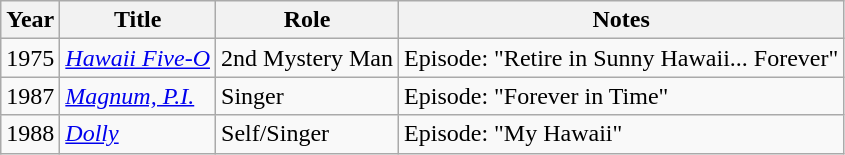<table class="wikitable">
<tr>
<th>Year</th>
<th>Title</th>
<th>Role</th>
<th>Notes</th>
</tr>
<tr>
<td>1975</td>
<td><em><a href='#'>Hawaii Five-O</a></em></td>
<td>2nd Mystery Man</td>
<td>Episode: "Retire in Sunny Hawaii... Forever"</td>
</tr>
<tr>
<td>1987</td>
<td><em><a href='#'>Magnum, P.I.</a></em></td>
<td>Singer</td>
<td>Episode: "Forever in Time"</td>
</tr>
<tr>
<td>1988</td>
<td><em><a href='#'>Dolly</a></em></td>
<td>Self/Singer</td>
<td>Episode: "My Hawaii"</td>
</tr>
</table>
